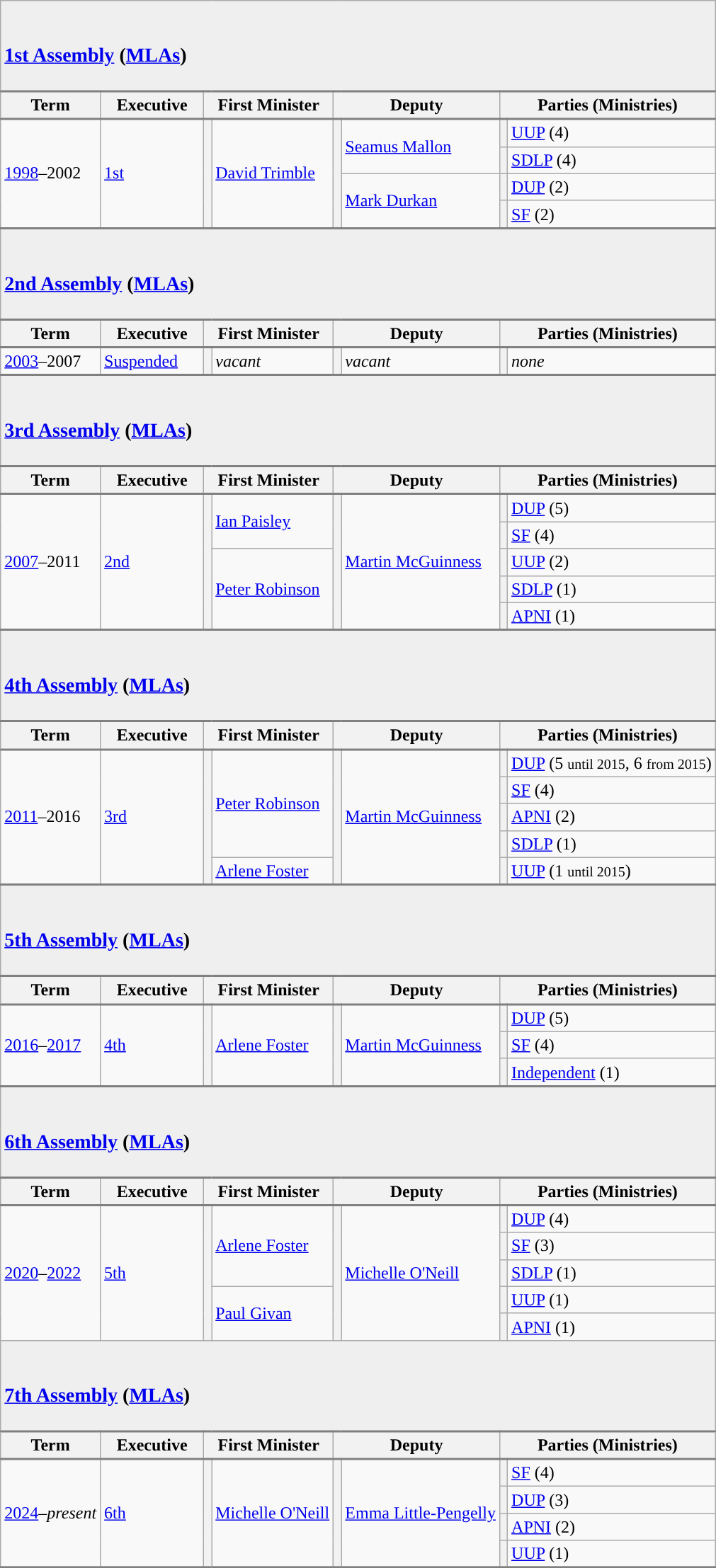<table class="wikitable">
<tr style="text-align: left; background: #efefef; border-bottom: 2px solid gray;">
<td colspan="8"><br><h3><a href='#'>1st Assembly</a> (<a href='#'>MLAs</a>)</h3></td>
</tr>
<tr style="text-align: center; background: #efefef; border-bottom: 2px solid gray;">
<th>Term</th>
<th style="width: 90px">Executive</th>
<th colspan="2">First Minister</th>
<th colspan="2">Deputy</th>
<th colspan="2">Parties (Ministries)</th>
</tr>
<tr>
<td rowspan="4"><a href='#'>1998</a>–2002</td>
<td rowspan="4"><a href='#'>1st</a></td>
<th rowspan="4" style="background-color: "></th>
<td rowspan="4"><a href='#'>David Trimble</a></td>
<th rowspan="4" style="background-color: "></th>
<td rowspan="2"><a href='#'>Seamus Mallon</a></td>
<th style="background-color: "></th>
<td><a href='#'>UUP</a> (4)</td>
</tr>
<tr>
<th style="background-color: "></th>
<td><a href='#'>SDLP</a> (4)</td>
</tr>
<tr>
<td rowspan="2"><a href='#'>Mark Durkan</a></td>
<th style="background-color: "></th>
<td><a href='#'>DUP</a> (2)</td>
</tr>
<tr style="border-bottom: 2px solid gray;">
<th style="background-color: "></th>
<td><a href='#'>SF</a> (2)</td>
</tr>
<tr style="text-align: left; background: #efefef; border-bottom: 2px solid gray;">
<td colspan="8"><br><h3><a href='#'>2nd Assembly</a> (<a href='#'>MLAs</a>)</h3></td>
</tr>
<tr style="text-align: center; background: #efefef; border-bottom: 2px solid gray;">
<th>Term</th>
<th style="width: 90px">Executive</th>
<th colspan="2">First Minister</th>
<th colspan="2">Deputy</th>
<th colspan="2">Parties (Ministries)</th>
</tr>
<tr style="border-bottom: 2px solid gray;">
<td><a href='#'>2003</a>–2007</td>
<td><a href='#'>Suspended</a></td>
<th></th>
<td><em>vacant</em></td>
<th></th>
<td><em>vacant</em></td>
<th></th>
<td><em>none</em></td>
</tr>
<tr style="text-align: left; background: #efefef; border-bottom: 2px solid gray;">
<td colspan="8"><br><h3><a href='#'>3rd Assembly</a> (<a href='#'>MLAs</a>)</h3></td>
</tr>
<tr style="text-align: center; background: #efefef; border-bottom: 2px solid gray;">
<th>Term</th>
<th style="width: 90px">Executive</th>
<th colspan="2">First Minister</th>
<th colspan="2">Deputy</th>
<th colspan="2">Parties (Ministries)</th>
</tr>
<tr>
<td rowspan="5"><a href='#'>2007</a>–2011</td>
<td rowspan="5"><a href='#'>2nd</a></td>
<th rowspan="5" style="background-color: "></th>
<td rowspan="2"><a href='#'>Ian Paisley</a></td>
<th rowspan="5" style="background-color: "></th>
<td rowspan="5"><a href='#'>Martin McGuinness</a></td>
<th style="background-color: "></th>
<td><a href='#'>DUP</a> (5)</td>
</tr>
<tr>
<th style="background-color: "></th>
<td><a href='#'>SF</a> (4)</td>
</tr>
<tr>
<td rowspan="3"><a href='#'>Peter Robinson</a></td>
<th style="background-color: "></th>
<td><a href='#'>UUP</a> (2)</td>
</tr>
<tr>
<th style="background-color: "></th>
<td><a href='#'>SDLP</a> (1)</td>
</tr>
<tr style="border-bottom: 2px solid gray;">
<th style="background-color: "></th>
<td><a href='#'>APNI</a> (1)</td>
</tr>
<tr style="text-align: left; background: #efefef; border-bottom: 2px solid gray;">
<td colspan="8"><br><h3><a href='#'>4th Assembly</a> (<a href='#'>MLAs</a>)</h3></td>
</tr>
<tr style="text-align: center; background: #efefef; border-bottom: 2px solid gray;">
<th>Term</th>
<th style="width: 90px">Executive</th>
<th colspan="2">First Minister</th>
<th colspan="2">Deputy</th>
<th colspan="2">Parties (Ministries)</th>
</tr>
<tr>
<td rowspan="5"><a href='#'>2011</a>–2016</td>
<td rowspan="5"><a href='#'>3rd</a></td>
<th rowspan="5" style="background-color: "></th>
<td rowspan="4"><a href='#'>Peter Robinson</a></td>
<th rowspan="5" style="background-color: "></th>
<td rowspan="5"><a href='#'>Martin McGuinness</a></td>
<th style="background-color: "></th>
<td><a href='#'>DUP</a> (5 <small>until 2015</small>, 6 <small>from 2015</small>)<small></small></td>
</tr>
<tr>
<th style="background-color: "></th>
<td><a href='#'>SF</a> (4)</td>
</tr>
<tr>
<th style="background-color: "></th>
<td><a href='#'>APNI</a> (2)</td>
</tr>
<tr>
<th style="background-color: "></th>
<td><a href='#'>SDLP</a> (1)</td>
</tr>
<tr style="border-bottom: 2px solid gray;">
<td rowspan="1"><a href='#'>Arlene Foster</a></td>
<th style="background-color: "></th>
<td><a href='#'>UUP</a> (1 <small>until 2015</small>)</td>
</tr>
<tr style="text-align: left; background: #efefef; border-bottom: 2px solid gray;">
<td colspan="8"><br><h3><a href='#'>5th Assembly</a> (<a href='#'>MLAs</a>)</h3></td>
</tr>
<tr style="text-align: center; background: #efefef; border-bottom: 2px solid gray;">
<th>Term</th>
<th style="width: 90px">Executive</th>
<th colspan="2">First Minister</th>
<th colspan="2">Deputy</th>
<th colspan="2">Parties (Ministries)</th>
</tr>
<tr>
<td rowspan="3"><a href='#'>2016</a>–<a href='#'>2017</a></td>
<td rowspan="3"><a href='#'>4th</a></td>
<th rowspan="3" style="background-color: "></th>
<td rowspan="3"><a href='#'>Arlene Foster</a></td>
<th rowspan="3" style="background-color: "></th>
<td rowspan="3"><a href='#'>Martin McGuinness</a></td>
<th style="background-color: "></th>
<td><a href='#'>DUP</a> (5)</td>
</tr>
<tr>
<th style="background-color: "></th>
<td><a href='#'>SF</a> (4)</td>
</tr>
<tr style="border-bottom: 2px solid gray;">
<th style="background-color: "></th>
<td><a href='#'>Independent</a> (1)<small></small></td>
</tr>
<tr style="text-align: left; background: #efefef; border-bottom: 2px solid gray;">
<td colspan="8"><br><h3><a href='#'>6th Assembly</a> (<a href='#'>MLAs</a>)</h3></td>
</tr>
<tr style="text-align: center; background: #efefef; border-bottom: 2px solid gray;">
<th>Term</th>
<th style="width: 90px">Executive</th>
<th colspan="2">First Minister</th>
<th colspan="2">Deputy</th>
<th colspan="2">Parties (Ministries)</th>
</tr>
<tr>
<td rowspan="5"><a href='#'>2020</a><small></small>–<a href='#'>2022</a></td>
<td rowspan="5"><a href='#'>5th</a></td>
<th rowspan="5" style="background-color: "></th>
<td rowspan="3"><a href='#'>Arlene Foster</a></td>
<th rowspan="5" style="background-color: "></th>
<td rowspan="5"><a href='#'>Michelle O'Neill</a></td>
<th style="background-color: "></th>
<td><a href='#'>DUP</a> (4)</td>
</tr>
<tr>
<th style="background-color: "></th>
<td><a href='#'>SF</a> (3)</td>
</tr>
<tr>
<th style="background-color: "></th>
<td><a href='#'>SDLP</a> (1)</td>
</tr>
<tr>
<td rowspan="2"><a href='#'>Paul Givan</a></td>
<th style="background-color: "></th>
<td><a href='#'>UUP</a> (1)</td>
</tr>
<tr>
<th style="background-color: "></th>
<td><a href='#'>APNI</a> (1)<small></small></td>
</tr>
<tr style="text-align: left; background: #efefef; border-bottom: 2px solid gray;">
<td colspan="8"><br><h3><a href='#'>7th Assembly</a> (<a href='#'>MLAs</a>)</h3></td>
</tr>
<tr style="text-align: center; background: #efefef; border-bottom: 2px solid gray;">
<th>Term</th>
<th style="width: 90px">Executive</th>
<th colspan="2">First Minister</th>
<th colspan="2">Deputy</th>
<th colspan="2">Parties (Ministries)</th>
</tr>
<tr>
<td rowspan="4"><a href='#'>2024</a>–<em>present</em></td>
<td rowspan="4"><a href='#'>6th</a></td>
<th rowspan="4" style="background-color: "></th>
<td rowspan="4"><a href='#'>Michelle O'Neill</a></td>
<th rowspan="4" style="background-color: "></th>
<td rowspan="4"><a href='#'>Emma Little-Pengelly</a></td>
<th style="background-color: "></th>
<td><a href='#'>SF</a> (4)</td>
</tr>
<tr>
<th style="background-color: "></th>
<td><a href='#'>DUP</a> (3)</td>
</tr>
<tr>
<th style="background-color: "></th>
<td><a href='#'>APNI</a> (2)<small></small></td>
</tr>
<tr>
<th style="background-color: "></th>
<td><a href='#'>UUP</a> (1)</td>
</tr>
<tr style="border-bottom: 2px solid gray;">
</tr>
</table>
